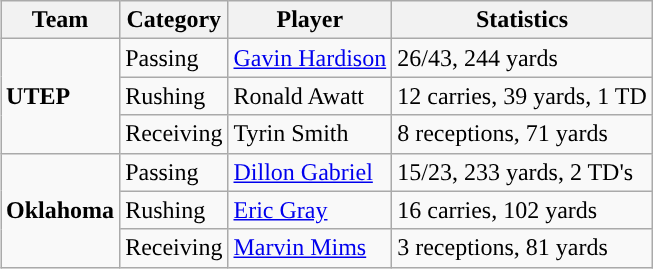<table class="wikitable" style="float: right;">
<tr>
<th>Team</th>
<th>Category</th>
<th>Player</th>
<th>Statistics</th>
</tr>
<tr>
<td rowspan=3><strong>UTEP</strong></td>
<td>Passing</td>
<td><a href='#'>Gavin Hardison</a></td>
<td>26/43, 244 yards</td>
</tr>
<tr>
<td>Rushing</td>
<td>Ronald Awatt</td>
<td>12 carries, 39 yards, 1 TD</td>
</tr>
<tr>
<td>Receiving</td>
<td>Tyrin Smith</td>
<td>8 receptions, 71 yards</td>
</tr>
<tr>
<td rowspan=3><strong>Oklahoma</strong></td>
<td>Passing</td>
<td><a href='#'>Dillon Gabriel</a></td>
<td>15/23, 233 yards, 2 TD's</td>
</tr>
<tr>
<td>Rushing</td>
<td><a href='#'>Eric Gray</a></td>
<td>16 carries, 102 yards</td>
</tr>
<tr>
<td>Receiving</td>
<td><a href='#'>Marvin Mims</a></td>
<td>3 receptions, 81 yards</td>
</tr>
</table>
